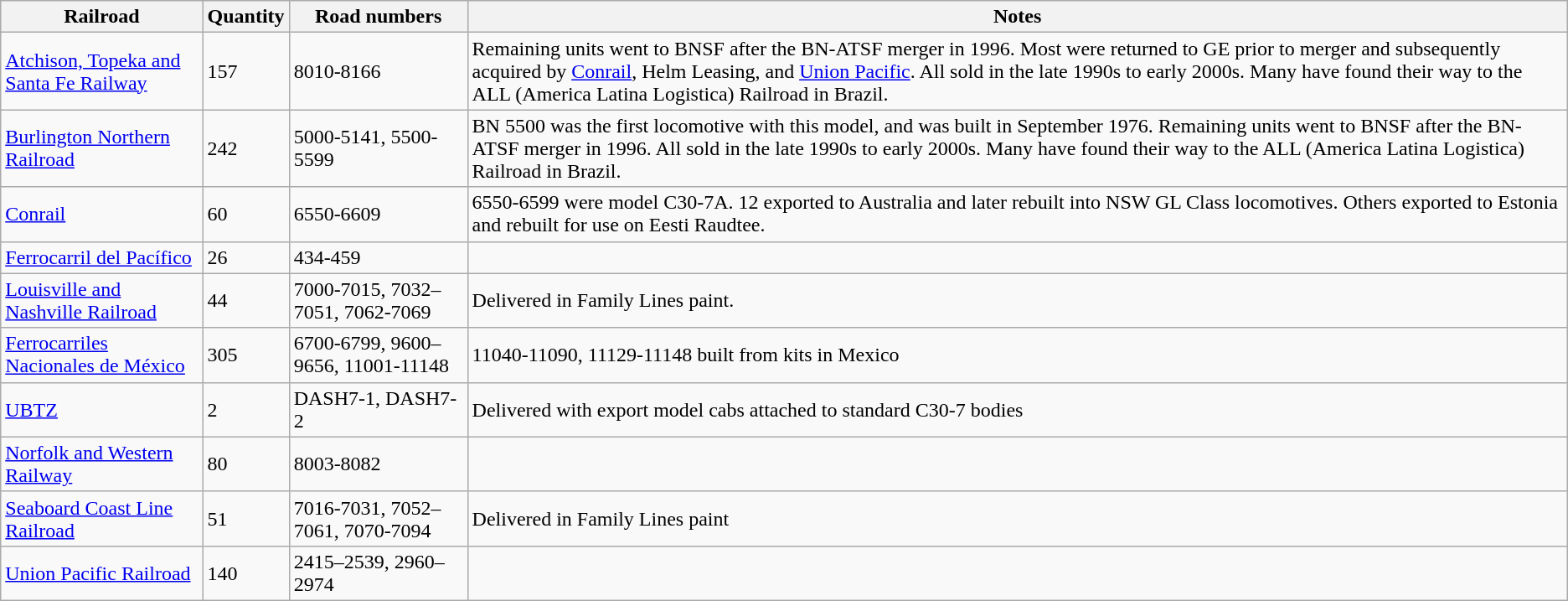<table class="wikitable">
<tr>
<th bgcolor=c0c090>Railroad</th>
<th bgcolor=c0c090>Quantity</th>
<th bgcolor=c0c090>Road numbers</th>
<th bgcolor=c0c090>Notes</th>
</tr>
<tr>
<td><a href='#'>Atchison, Topeka and Santa Fe Railway</a></td>
<td>157</td>
<td>8010-8166</td>
<td>Remaining units went to BNSF after the BN-ATSF merger in 1996. Most were returned to GE prior to merger and subsequently acquired by <a href='#'>Conrail</a>, Helm Leasing, and <a href='#'>Union Pacific</a>. All sold in the late 1990s to early 2000s. Many have found their way to the ALL (America Latina Logistica) Railroad in Brazil.</td>
</tr>
<tr>
<td><a href='#'>Burlington Northern Railroad</a></td>
<td>242</td>
<td>5000-5141, 5500-5599</td>
<td>BN 5500 was the first locomotive with this model, and was built in September 1976. Remaining units went to BNSF after the BN-ATSF merger in 1996. All sold in the late 1990s to early 2000s. Many have found their way to the ALL (America Latina Logistica) Railroad in Brazil.</td>
</tr>
<tr>
<td><a href='#'>Conrail</a></td>
<td>60</td>
<td>6550-6609</td>
<td>6550-6599 were model C30-7A. 12 exported to Australia and later rebuilt into NSW GL Class locomotives. Others exported to Estonia and rebuilt for use on Eesti Raudtee.</td>
</tr>
<tr>
<td><a href='#'>Ferrocarril del Pacífico</a></td>
<td>26</td>
<td>434-459</td>
<td></td>
</tr>
<tr>
<td><a href='#'>Louisville and Nashville Railroad</a></td>
<td>44</td>
<td>7000-7015, 7032–7051, 7062-7069</td>
<td>Delivered in Family Lines paint.</td>
</tr>
<tr>
<td><a href='#'>Ferrocarriles Nacionales de México</a></td>
<td>305</td>
<td>6700-6799, 9600–9656, 11001-11148</td>
<td>11040-11090, 11129-11148 built from kits in Mexico</td>
</tr>
<tr>
<td><a href='#'>UBTZ</a></td>
<td>2</td>
<td>DASH7-1, DASH7-2</td>
<td>Delivered with export model cabs attached to standard C30-7 bodies</td>
</tr>
<tr>
<td><a href='#'>Norfolk and Western Railway</a></td>
<td>80</td>
<td>8003-8082</td>
<td></td>
</tr>
<tr>
<td><a href='#'>Seaboard Coast Line Railroad</a></td>
<td>51</td>
<td>7016-7031, 7052–7061, 7070-7094</td>
<td>Delivered in Family Lines paint</td>
</tr>
<tr>
<td><a href='#'>Union Pacific Railroad</a></td>
<td>140</td>
<td>2415–2539, 2960–2974</td>
<td></td>
</tr>
</table>
